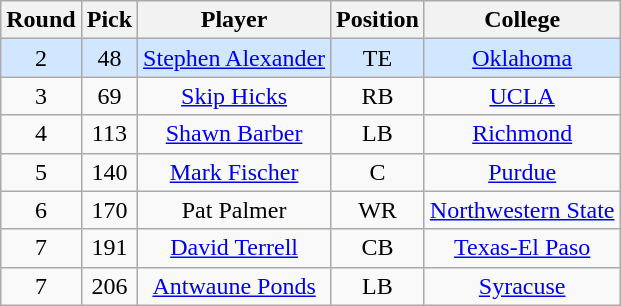<table class="wikitable sortable sortable"  style="text-align:center;">
<tr>
<th>Round</th>
<th>Pick</th>
<th>Player</th>
<th>Position</th>
<th>College</th>
</tr>
<tr style="background:#d0e7ff;">
<td>2</td>
<td>48</td>
<td><a href='#'>Stephen Alexander</a></td>
<td>TE</td>
<td><a href='#'>Oklahoma</a></td>
</tr>
<tr>
<td>3</td>
<td>69</td>
<td><a href='#'>Skip Hicks</a></td>
<td>RB</td>
<td><a href='#'>UCLA</a></td>
</tr>
<tr>
<td>4</td>
<td>113</td>
<td><a href='#'>Shawn Barber</a></td>
<td>LB</td>
<td><a href='#'>Richmond</a></td>
</tr>
<tr>
<td>5</td>
<td>140</td>
<td><a href='#'>Mark Fischer</a></td>
<td>C</td>
<td><a href='#'>Purdue</a></td>
</tr>
<tr>
<td>6</td>
<td>170</td>
<td>Pat Palmer</td>
<td>WR</td>
<td><a href='#'>Northwestern State</a></td>
</tr>
<tr>
<td>7</td>
<td>191</td>
<td><a href='#'>David Terrell</a></td>
<td>CB</td>
<td><a href='#'>Texas-El Paso</a></td>
</tr>
<tr>
<td>7</td>
<td>206</td>
<td><a href='#'>Antwaune Ponds</a></td>
<td>LB</td>
<td><a href='#'>Syracuse</a></td>
</tr>
</table>
